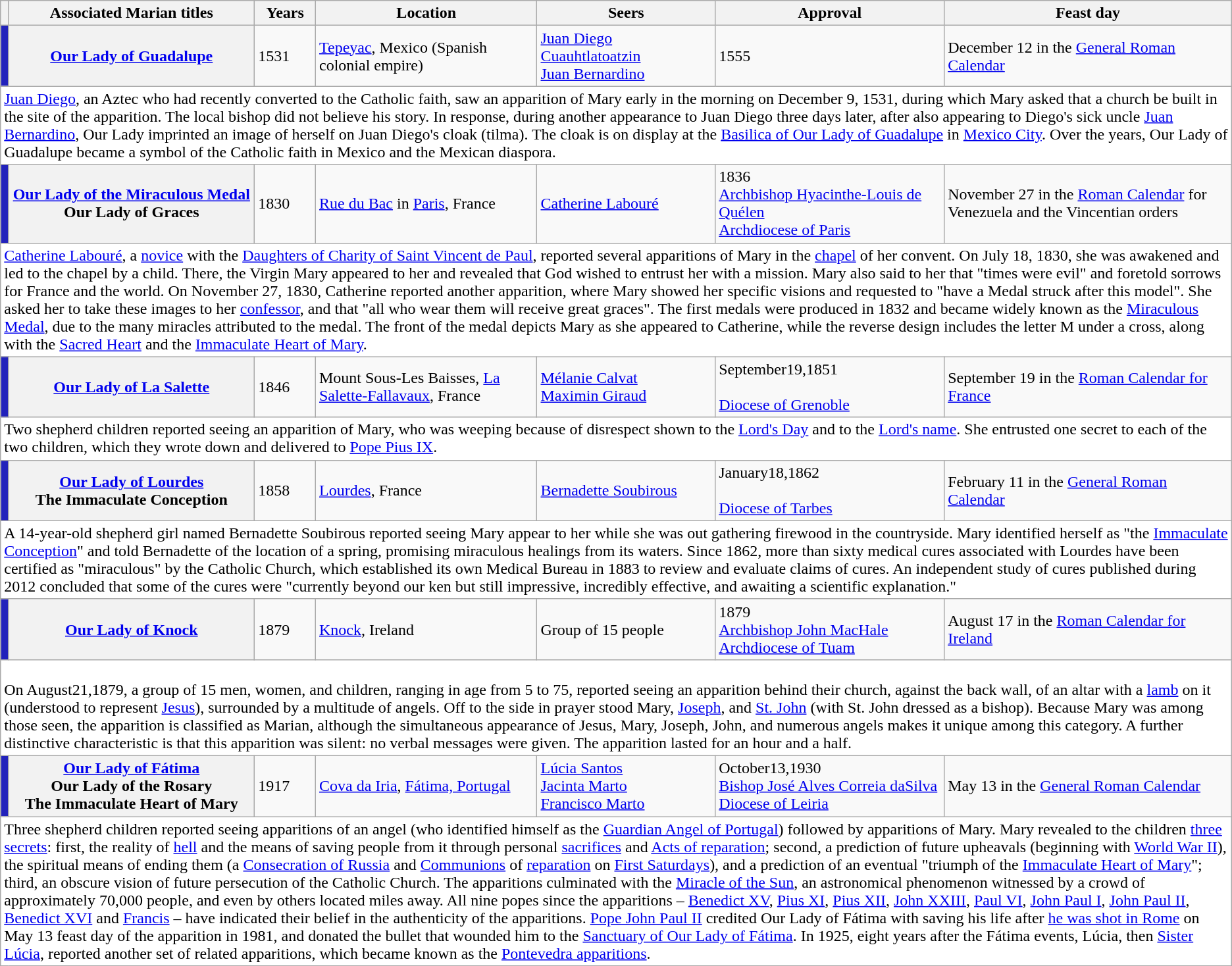<table class="wikitable plainrowheaders sortable">
<tr>
<th class="unsortable" style="padding:0;width:7px"></th>
<th scope="col" width="20%">Associated Marian titles</th>
<th scope="col">Years</th>
<th scope="col">Location</th>
<th scope="col">Seers</th>
<th scope="col">Approval</th>
<th scope="col">Feast day</th>
</tr>
<tr id="Guadalupe">
<td style="background-color:#22b;padding:0" title="Approved, with widespread liturgical veneration"></td>
<th data-sort-value="Guadalupe" scope="row"><strong><a href='#'>Our Lady of Guadalupe</a></strong></th>
<td>1531</td>
<td data-sort-value="Mexico Tepeyac"> <a href='#'>Tepeyac</a>, Mexico (Spanish colonial empire)</td>
<td data-sort-value="2 Cuauhtlatoatzin Juan Diego"><a href='#'>Juan Diego Cuauhtlatoatzin</a><br><a href='#'>Juan Bernardino</a></td>
<td data-sort-value="1555">1555</td>
<td data-sort-value="12-12">December 12 in the <a href='#'>General Roman Calendar</a></td>
</tr>
<tr class="expand-child">
<td colspan="7" class="description" style="background: white;"><a href='#'>Juan Diego</a>, an Aztec who had recently converted to the Catholic faith, saw an apparition of Mary early in the morning on December 9, 1531, during which Mary asked that a church be built in the site of the apparition. The local bishop did not believe his story. In response, during another appearance to Juan Diego three days later, after also appearing to Diego's sick uncle <a href='#'>Juan Bernardino</a>, Our Lady imprinted an image of herself on Juan Diego's cloak (tilma). The cloak is on display at the <a href='#'>Basilica of Our Lady of Guadalupe</a> in <a href='#'>Mexico City</a>. Over the years, Our Lady of Guadalupe became a symbol of the Catholic faith in Mexico and the Mexican diaspora.</td>
</tr>
<tr id="Miraculous_Medal">
<td style="background-color:#22b;padding:0" title="Approved, with widespread liturgical veneration"></td>
<th data-sort-value="Miraculous Medal" scope="row"><strong><a href='#'>Our Lady of the Miraculous Medal</a></strong><br>Our Lady of Graces</th>
<td>1830</td>
<td data-sort-value="France Paris"> <a href='#'>Rue du Bac</a> in <a href='#'>Paris</a>, France</td>
<td data-sort-value="1 Labouré Catherine"><a href='#'>Catherine Labouré</a></td>
<td data-sort-value="1836">1836<br><a href='#'>Archbishop Hyacinthe-Louis de Quélen</a><br><a href='#'>Archdiocese of Paris</a></td>
<td data-sort-value="11–27">November 27 in the <a href='#'>Roman Calendar</a> for Venezuela and the Vincentian orders</td>
</tr>
<tr class="expand-child">
<td colspan="7" class="description" style="background: white;"><a href='#'>Catherine Labouré</a>, a <a href='#'>novice</a> with the <a href='#'>Daughters of Charity of Saint Vincent de Paul</a>, reported several apparitions of Mary in the <a href='#'>chapel</a> of her convent. On July 18, 1830, she was awakened and led to the chapel by a child. There, the Virgin Mary appeared to her and revealed that God wished to entrust her with a mission. Mary also said to her that "times were evil" and foretold sorrows for France and the world. On November 27, 1830, Catherine reported another apparition, where Mary showed her specific visions and requested to "have a Medal struck after this model". She asked her to take these images to her <a href='#'>confessor</a>, and that "all who wear them will receive great graces". The first medals were produced in 1832 and became widely known as the <a href='#'>Miraculous Medal</a>, due to the many miracles attributed to the medal. The front of the medal depicts Mary as she appeared to Catherine, while the reverse design includes the letter M under a cross, along with the <a href='#'>Sacred Heart</a> and the <a href='#'>Immaculate Heart of Mary</a>.</td>
</tr>
<tr id="La_Salette">
<td style="background-color:#22b;padding:0" title="Approved, with widespread liturgical veneration"></td>
<th data-sort-value="La Salette" scope="row"><strong><a href='#'>Our Lady of La Salette</a></strong></th>
<td>1846</td>
<td data-sort-value="France La Salette"> Mount Sous-Les Baisses, <a href='#'>La Salette-Fallavaux</a>, France</td>
<td data-sort-value="2 Calvat Mélanie"><a href='#'>Mélanie Calvat</a><br><a href='#'>Maximin Giraud</a></td>
<td data-sort-value="1851-09-19">September19,1851<br><br><a href='#'>Diocese of Grenoble</a></td>
<td data-sort-value="09-19">September 19 in the <a href='#'>Roman Calendar for France</a></td>
</tr>
<tr class="expand-child">
<td colspan="7" class="description" style="background: white;">Two shepherd children reported seeing an apparition of Mary, who was weeping because of disrespect shown to the <a href='#'>Lord's Day</a> and to the <a href='#'>Lord's name</a>. She entrusted one secret to each of the two children, which they wrote down and delivered to <a href='#'>Pope Pius IX</a>.</td>
</tr>
<tr id="Lourdes">
<td style="background-color:#22b;padding:0" title="Approved, with widespread liturgical veneration"></td>
<th data-sort-value="Lourdes" scope="row"><strong><a href='#'>Our Lady of Lourdes</a></strong><br>The Immaculate Conception</th>
<td>1858</td>
<td data-sort-value="France Lourdes"> <a href='#'>Lourdes</a>, France</td>
<td data-sort-value="1 Soubirous Bernadette"><a href='#'>Bernadette Soubirous</a></td>
<td data-sort-value="1862-01-18">January18,1862<br><br><a href='#'>Diocese of Tarbes</a></td>
<td data-sort-value="02-11">February 11 in the <a href='#'>General Roman Calendar</a></td>
</tr>
<tr class="expand-child">
<td colspan="7" class="description" style="background: white;">A 14-year-old shepherd girl named Bernadette Soubirous reported seeing Mary appear to her while she was out gathering firewood in the countryside. Mary identified herself as "the <a href='#'>Immaculate Conception</a>" and told Bernadette of the location of a spring, promising miraculous healings from its waters. Since 1862, more than sixty medical cures associated with Lourdes have been certified as "miraculous" by the Catholic Church, which established its own Medical Bureau in 1883 to review and evaluate claims of cures. An independent study of cures published during 2012 concluded that some of the cures were "currently beyond our ken but still impressive, incredibly effective, and awaiting a scientific explanation."</td>
</tr>
<tr id="Knock">
<td style="background-color:#22b;padding:0" title="Approved, with widespread liturgical veneration"></td>
<th data-sort-value="Knock" scope="row"><strong><a href='#'>Our Lady of Knock</a></strong></th>
<td>1879</td>
<td data-sort-value="Ireland Knock"> <a href='#'>Knock</a>, Ireland</td>
<td data-sort-value="15">Group of 15 people</td>
<td data-sort-value="1879-10">1879<br><a href='#'>Archbishop John MacHale</a><br><a href='#'>Archdiocese of Tuam</a></td>
<td data-sort-value="08-17">August 17 in the <a href='#'>Roman Calendar for Ireland</a></td>
</tr>
<tr class="expand-child">
<td colspan="7" class="description" style="background: white;"><br>On August21,1879, a group of 15 men, women, and children, ranging in age from 5 to 75, reported seeing an apparition behind their church, against the back wall, of an altar with a <a href='#'>lamb</a> on it (understood to represent <a href='#'>Jesus</a>), surrounded by a multitude of angels. Off to the side in prayer stood Mary, <a href='#'>Joseph</a>, and <a href='#'>St. John</a> (with St. John dressed as a bishop). Because Mary was among those seen, the apparition is classified as Marian, although the simultaneous appearance of Jesus, Mary, Joseph, John, and numerous angels makes it unique among this category. A further distinctive characteristic is that this apparition was silent: no verbal messages were given. The apparition lasted for an hour and a half.</td>
</tr>
<tr id="Fátima">
<td style="background-color:#22b;padding:0" title="Approved, with widespread liturgical veneration"></td>
<th data-sort-value="Fatima" scope="row"><strong><a href='#'>Our Lady of Fátima</a></strong><br>Our Lady of the Rosary<br>The Immaculate Heart of Mary</th>
<td>1917</td>
<td data-sort-value="Portugal Fatima"> <a href='#'>Cova da Iria</a>, <a href='#'>Fátima, Portugal</a></td>
<td data-sort-value="3 Santos Lucia"><a href='#'>Lúcia Santos</a><br><a href='#'>Jacinta Marto</a><br><a href='#'>Francisco Marto</a></td>
<td data-sort-value="1930-10-13">October13,1930<br><a href='#'>Bishop José Alves Correia daSilva</a><br><a href='#'>Diocese of Leiria</a></td>
<td data-sort-value="05-13">May 13 in the <a href='#'>General Roman Calendar</a></td>
</tr>
<tr class="expand-child">
<td colspan="7" class="description" style="background: white;">Three shepherd children reported seeing apparitions of an angel (who identified himself as the <a href='#'>Guardian Angel of Portugal</a>) followed by apparitions of Mary. Mary revealed to the children <a href='#'>three secrets</a>: first, the reality of <a href='#'>hell</a> and the means of saving people from it through personal <a href='#'>sacrifices</a> and <a href='#'>Acts of reparation</a>; second, a prediction of future upheavals (beginning with <a href='#'>World War II</a>), the spiritual means of ending them (a <a href='#'>Consecration of Russia</a> and <a href='#'>Communions</a> of <a href='#'>reparation</a> on <a href='#'>First Saturdays</a>), and a prediction of an eventual "triumph of the <a href='#'>Immaculate Heart of Mary</a>"; third, an obscure vision of future persecution of the Catholic Church. The apparitions culminated with the <a href='#'>Miracle of the Sun</a>, an astronomical phenomenon witnessed by a crowd of approximately 70,000 people, and even by others located miles away. All nine popes since the apparitions – <a href='#'>Benedict XV</a>, <a href='#'>Pius XI</a>, <a href='#'>Pius XII</a>, <a href='#'>John XXIII</a>, <a href='#'>Paul VI</a>, <a href='#'>John Paul I</a>, <a href='#'>John Paul II</a>, <a href='#'>Benedict XVI</a> and <a href='#'>Francis</a> – have indicated their belief in the authenticity of the apparitions. <a href='#'>Pope John Paul II</a> credited Our Lady of Fátima with saving his life after <a href='#'>he was shot in Rome</a> on May 13 feast day of the apparition in 1981, and donated the bullet that wounded him to the <a href='#'>Sanctuary of Our Lady of Fátima</a>. In 1925, eight years after the Fátima events, Lúcia, then <a href='#'>Sister Lúcia</a>, reported another set of related apparitions, which became known as the <a href='#'>Pontevedra apparitions</a>.</td>
</tr>
</table>
